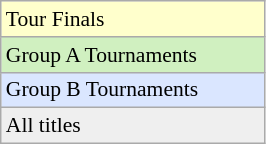<table class="wikitable" style="font-size:90%;" width=14%>
<tr bgcolor="#ffffcc">
<td>Tour Finals</td>
</tr>
<tr style="background:#d0f0c0;">
<td>Group A Tournaments</td>
</tr>
<tr style="background:#DAE6FF;">
<td>Group B Tournaments</td>
</tr>
<tr style="background:#efefef;">
<td>All titles</td>
</tr>
</table>
